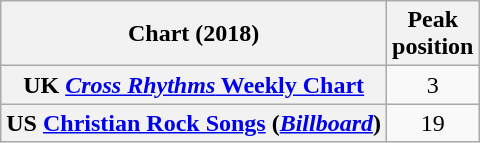<table class="wikitable sortable plainrowheaders" style="text-align:center">
<tr>
<th scope="col">Chart (2018)</th>
<th scope="col">Peak<br> position</th>
</tr>
<tr>
<th scope="row">UK <a href='#'><em> Cross Rhythms</em> Weekly Chart</a></th>
<td>3</td>
</tr>
<tr>
<th scope="row">US <a href='#'>Christian Rock Songs</a> (<em><a href='#'>Billboard</a></em>)</th>
<td>19</td>
</tr>
</table>
